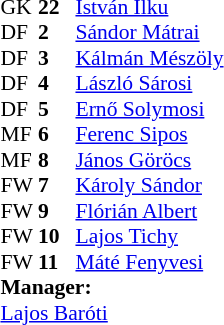<table style="font-size:90%; margin:0.2em auto;" cellspacing="0" cellpadding="0">
<tr>
<th width="25"></th>
<th width="25"></th>
</tr>
<tr>
<td>GK</td>
<td><strong>22 </strong></td>
<td><a href='#'>István Ilku</a></td>
</tr>
<tr>
<td>DF</td>
<td><strong>2</strong></td>
<td><a href='#'>Sándor Mátrai</a></td>
</tr>
<tr>
<td>DF</td>
<td><strong>3</strong></td>
<td><a href='#'>Kálmán Mészöly</a></td>
</tr>
<tr>
<td>DF</td>
<td><strong>4</strong></td>
<td><a href='#'>László Sárosi</a></td>
</tr>
<tr>
<td>DF</td>
<td><strong>5</strong></td>
<td><a href='#'>Ernő Solymosi</a></td>
</tr>
<tr>
<td>MF</td>
<td><strong>6</strong></td>
<td><a href='#'>Ferenc Sipos</a></td>
</tr>
<tr>
<td>MF</td>
<td><strong>8</strong></td>
<td><a href='#'>János Göröcs</a></td>
</tr>
<tr>
<td>FW</td>
<td><strong>7</strong></td>
<td><a href='#'>Károly Sándor</a></td>
</tr>
<tr>
<td>FW</td>
<td><strong>9</strong></td>
<td><a href='#'>Flórián Albert</a></td>
</tr>
<tr>
<td>FW</td>
<td><strong> 10</strong></td>
<td><a href='#'>Lajos Tichy</a></td>
</tr>
<tr>
<td>FW</td>
<td><strong>11</strong></td>
<td><a href='#'>Máté Fenyvesi</a></td>
</tr>
<tr>
<td colspan=3><strong>Manager:</strong></td>
</tr>
<tr>
<td colspan=4> <a href='#'>Lajos Baróti</a></td>
</tr>
</table>
